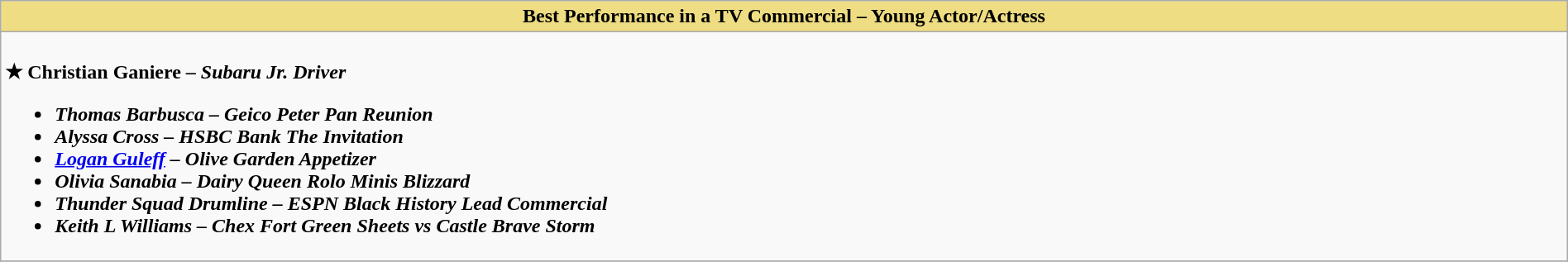<table class="wikitable" style="width:100%;">
<tr>
<th style="background:#EEDD82;">Best Performance in a TV Commercial – Young Actor/Actress</th>
</tr>
<tr>
<td valign="top"><br><strong>★ Christian Ganiere –  <em>Subaru Jr. Driver<strong><em><ul><li>Thomas Barbusca – </em>Geico Peter Pan Reunion<em></li><li>Alyssa Cross – </em>HSBC Bank The Invitation<em></li><li><a href='#'>Logan Guleff</a> – </em>Olive Garden Appetizer<em></li><li>Olivia Sanabia – </em>Dairy Queen  Rolo Minis Blizzard<em></li><li>Thunder Squad Drumline – </em>ESPN Black History Lead Commercial<em></li><li>Keith L Williams – </em>Chex Fort Green Sheets vs Castle Brave Storm<em></li></ul></td>
</tr>
<tr>
</tr>
</table>
